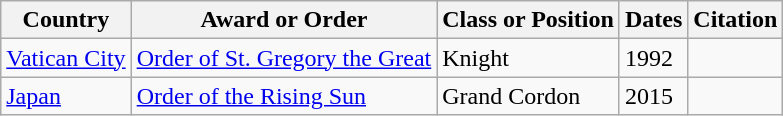<table class="wikitable">
<tr>
<th>Country</th>
<th>Award or Order</th>
<th>Class or Position</th>
<th>Dates</th>
<th>Citation</th>
</tr>
<tr>
<td><a href='#'>Vatican City</a></td>
<td><a href='#'>Order of St. Gregory the Great</a></td>
<td>Knight</td>
<td>1992</td>
<td></td>
</tr>
<tr>
<td><a href='#'>Japan</a></td>
<td><a href='#'>Order of the Rising Sun</a></td>
<td>Grand Cordon</td>
<td>2015</td>
<td></td>
</tr>
</table>
